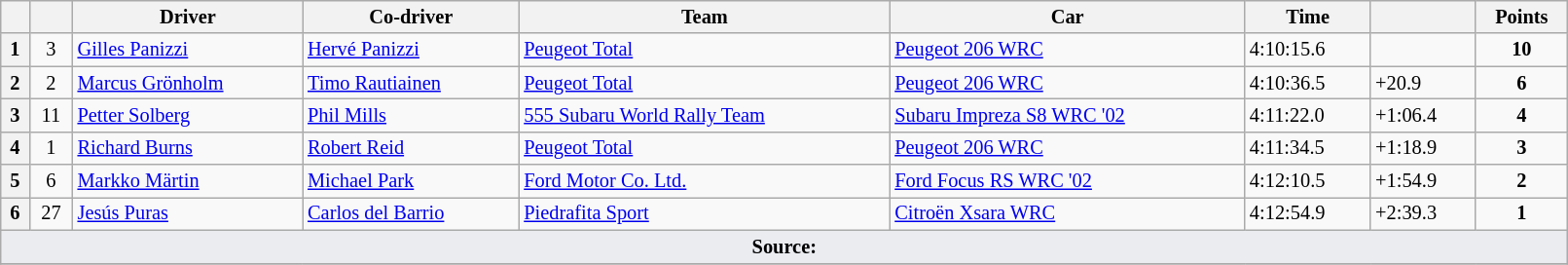<table class="wikitable" width=85% style="font-size: 85%;">
<tr>
<th></th>
<th></th>
<th>Driver</th>
<th>Co-driver</th>
<th>Team</th>
<th>Car</th>
<th>Time</th>
<th></th>
<th>Points</th>
</tr>
<tr>
<th>1</th>
<td align="center">3</td>
<td> <a href='#'>Gilles Panizzi</a></td>
<td> <a href='#'>Hervé Panizzi</a></td>
<td> <a href='#'>Peugeot Total</a></td>
<td><a href='#'>Peugeot 206 WRC</a></td>
<td>4:10:15.6</td>
<td></td>
<td align="center"><strong>10</strong></td>
</tr>
<tr>
<th>2</th>
<td align="center">2</td>
<td> <a href='#'>Marcus Grönholm</a></td>
<td> <a href='#'>Timo Rautiainen</a></td>
<td> <a href='#'>Peugeot Total</a></td>
<td><a href='#'>Peugeot 206 WRC</a></td>
<td>4:10:36.5</td>
<td>+20.9</td>
<td align="center"><strong>6</strong></td>
</tr>
<tr>
<th>3</th>
<td align="center">11</td>
<td> <a href='#'>Petter Solberg</a></td>
<td> <a href='#'>Phil Mills</a></td>
<td> <a href='#'>555 Subaru World Rally Team</a></td>
<td><a href='#'>Subaru Impreza S8 WRC '02</a></td>
<td>4:11:22.0</td>
<td>+1:06.4</td>
<td align="center"><strong>4</strong></td>
</tr>
<tr>
<th>4</th>
<td align="center">1</td>
<td> <a href='#'>Richard Burns</a></td>
<td> <a href='#'>Robert Reid</a></td>
<td> <a href='#'>Peugeot Total</a></td>
<td><a href='#'>Peugeot 206 WRC</a></td>
<td>4:11:34.5</td>
<td>+1:18.9</td>
<td align="center"><strong>3</strong></td>
</tr>
<tr>
<th>5</th>
<td align="center">6</td>
<td> <a href='#'>Markko Märtin</a></td>
<td> <a href='#'>Michael Park</a></td>
<td> <a href='#'>Ford Motor Co. Ltd.</a></td>
<td><a href='#'>Ford Focus RS WRC '02</a></td>
<td>4:12:10.5</td>
<td>+1:54.9</td>
<td align="center"><strong>2</strong></td>
</tr>
<tr>
<th>6</th>
<td align="center">27</td>
<td> <a href='#'>Jesús Puras</a></td>
<td> <a href='#'>Carlos del Barrio</a></td>
<td> <a href='#'>Piedrafita Sport</a></td>
<td><a href='#'>Citroën Xsara WRC</a></td>
<td>4:12:54.9</td>
<td>+2:39.3</td>
<td align="center"><strong>1</strong></td>
</tr>
<tr>
<td style="background-color:#EAECF0; text-align:center" colspan="9"><strong>Source:</strong></td>
</tr>
<tr>
</tr>
</table>
